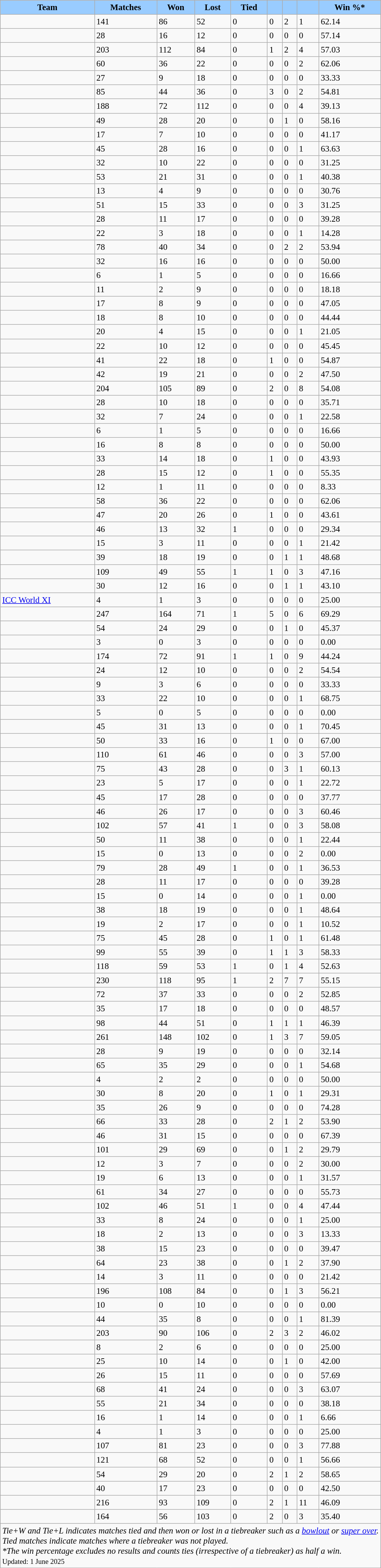<table class="wikitable sortable defaultcenter" style="font-size: 95%">
<tr>
<th style="background-color:#99ccff;">Team</th>
<th style="background-color:#99ccff;">Matches</th>
<th style="background-color:#99ccff;">Won</th>
<th style="background-color:#99ccff;">Lost</th>
<th style="background-color:#99ccff;">Tied</th>
<th style="background-color:#99ccff;"></th>
<th style="background-color:#99ccff;"></th>
<th style="background-color:#99ccff;"></th>
<th style="background-color:#99ccff;">Win %*</th>
</tr>
<tr>
<td style="text-align:left"></td>
<td>141</td>
<td>86</td>
<td>52</td>
<td>0</td>
<td>0</td>
<td>2</td>
<td>1</td>
<td>62.14</td>
</tr>
<tr>
<td style="text-align:left"></td>
<td>28</td>
<td>16</td>
<td>12</td>
<td>0</td>
<td>0</td>
<td>0</td>
<td>0</td>
<td>57.14</td>
</tr>
<tr>
<td style="text-align:left"></td>
<td>203</td>
<td>112</td>
<td>84</td>
<td>0</td>
<td>1</td>
<td>2</td>
<td>4</td>
<td>57.03</td>
</tr>
<tr>
<td style="text-align:left"></td>
<td>60</td>
<td>36</td>
<td>22</td>
<td>0</td>
<td>0</td>
<td>0</td>
<td>2</td>
<td>62.06</td>
</tr>
<tr>
<td style="text-align:left"></td>
<td>27</td>
<td>9</td>
<td>18</td>
<td>0</td>
<td>0</td>
<td>0</td>
<td>0</td>
<td>33.33</td>
</tr>
<tr>
<td style="text-align:left"></td>
<td>85</td>
<td>44</td>
<td>36</td>
<td>0</td>
<td>3</td>
<td>0</td>
<td>2</td>
<td>54.81</td>
</tr>
<tr>
<td style="text-align:left"></td>
<td>188</td>
<td>72</td>
<td>112</td>
<td>0</td>
<td>0</td>
<td>0</td>
<td>4</td>
<td>39.13</td>
</tr>
<tr>
<td style="text-align:left"></td>
<td>49</td>
<td>28</td>
<td>20</td>
<td>0</td>
<td>0</td>
<td>1</td>
<td>0</td>
<td>58.16</td>
</tr>
<tr>
<td style="text-align:left"></td>
<td>17</td>
<td>7</td>
<td>10</td>
<td>0</td>
<td>0</td>
<td>0</td>
<td>0</td>
<td>41.17</td>
</tr>
<tr>
<td style="text-align:left"></td>
<td>45</td>
<td>28</td>
<td>16</td>
<td>0</td>
<td>0</td>
<td>0</td>
<td>1</td>
<td>63.63</td>
</tr>
<tr>
<td style="text-align:left"></td>
<td>32</td>
<td>10</td>
<td>22</td>
<td>0</td>
<td>0</td>
<td>0</td>
<td>0</td>
<td>31.25</td>
</tr>
<tr>
<td style="text-align:left"></td>
<td>53</td>
<td>21</td>
<td>31</td>
<td>0</td>
<td>0</td>
<td>0</td>
<td>1</td>
<td>40.38</td>
</tr>
<tr>
<td style="text-align:left"></td>
<td>13</td>
<td>4</td>
<td>9</td>
<td>0</td>
<td>0</td>
<td>0</td>
<td>0</td>
<td>30.76</td>
</tr>
<tr>
<td style="text-align:left"></td>
<td>51</td>
<td>15</td>
<td>33</td>
<td>0</td>
<td>0</td>
<td>0</td>
<td>3</td>
<td>31.25</td>
</tr>
<tr>
<td style="text-align:left"></td>
<td>28</td>
<td>11</td>
<td>17</td>
<td>0</td>
<td>0</td>
<td>0</td>
<td>0</td>
<td>39.28</td>
</tr>
<tr>
<td style="text-align:left"></td>
<td>22</td>
<td>3</td>
<td>18</td>
<td>0</td>
<td>0</td>
<td>0</td>
<td>1</td>
<td>14.28</td>
</tr>
<tr>
<td style="text-align:left"></td>
<td>78</td>
<td>40</td>
<td>34</td>
<td>0</td>
<td>0</td>
<td>2</td>
<td>2</td>
<td>53.94</td>
</tr>
<tr>
<td style="text-align:left"></td>
<td>32</td>
<td>16</td>
<td>16</td>
<td>0</td>
<td>0</td>
<td>0</td>
<td>0</td>
<td>50.00</td>
</tr>
<tr>
<td style="text-align:left"></td>
<td>6</td>
<td>1</td>
<td>5</td>
<td>0</td>
<td>0</td>
<td>0</td>
<td>0</td>
<td>16.66</td>
</tr>
<tr>
<td style="text-align:left"></td>
<td>11</td>
<td>2</td>
<td>9</td>
<td>0</td>
<td>0</td>
<td>0</td>
<td>0</td>
<td>18.18</td>
</tr>
<tr>
<td style="text-align:left"></td>
<td>17</td>
<td>8</td>
<td>9</td>
<td>0</td>
<td>0</td>
<td>0</td>
<td>0</td>
<td>47.05</td>
</tr>
<tr>
<td style="text-align:left"></td>
<td>18</td>
<td>8</td>
<td>10</td>
<td>0</td>
<td>0</td>
<td>0</td>
<td>0</td>
<td>44.44</td>
</tr>
<tr>
<td style="text-align:left"></td>
<td>20</td>
<td>4</td>
<td>15</td>
<td>0</td>
<td>0</td>
<td>0</td>
<td>1</td>
<td>21.05</td>
</tr>
<tr>
<td style="text-align:left"></td>
<td>22</td>
<td>10</td>
<td>12</td>
<td>0</td>
<td>0</td>
<td>0</td>
<td>0</td>
<td>45.45</td>
</tr>
<tr>
<td style="text-align:left"></td>
<td>41</td>
<td>22</td>
<td>18</td>
<td>0</td>
<td>1</td>
<td>0</td>
<td>0</td>
<td>54.87</td>
</tr>
<tr>
<td style="text-align:left"></td>
<td>42</td>
<td>19</td>
<td>21</td>
<td>0</td>
<td>0</td>
<td>0</td>
<td>2</td>
<td>47.50</td>
</tr>
<tr>
<td style="text-align:left"></td>
<td>204</td>
<td>105</td>
<td>89</td>
<td>0</td>
<td>2</td>
<td>0</td>
<td>8</td>
<td>54.08</td>
</tr>
<tr>
<td style="text-align:left"></td>
<td>28</td>
<td>10</td>
<td>18</td>
<td>0</td>
<td>0</td>
<td>0</td>
<td>0</td>
<td>35.71</td>
</tr>
<tr>
<td style="text-align:left"></td>
<td>32</td>
<td>7</td>
<td>24</td>
<td>0</td>
<td>0</td>
<td>0</td>
<td>1</td>
<td>22.58</td>
</tr>
<tr>
<td style="text-align:left"></td>
<td>6</td>
<td>1</td>
<td>5</td>
<td>0</td>
<td>0</td>
<td>0</td>
<td>0</td>
<td>16.66</td>
</tr>
<tr>
<td style="text-align:left"></td>
<td>16</td>
<td>8</td>
<td>8</td>
<td>0</td>
<td>0</td>
<td>0</td>
<td>0</td>
<td>50.00</td>
</tr>
<tr>
<td style="text-align:left"></td>
<td>33</td>
<td>14</td>
<td>18</td>
<td>0</td>
<td>1</td>
<td>0</td>
<td>0</td>
<td>43.93</td>
</tr>
<tr>
<td style="text-align:left"></td>
<td>28</td>
<td>15</td>
<td>12</td>
<td>0</td>
<td>1</td>
<td>0</td>
<td>0</td>
<td>55.35</td>
</tr>
<tr>
<td style="text-align:left"></td>
<td>12</td>
<td>1</td>
<td>11</td>
<td>0</td>
<td>0</td>
<td>0</td>
<td>0</td>
<td>8.33</td>
</tr>
<tr>
<td style="text-align:left"></td>
<td>58</td>
<td>36</td>
<td>22</td>
<td>0</td>
<td>0</td>
<td>0</td>
<td>0</td>
<td>62.06</td>
</tr>
<tr>
<td style="text-align:left"></td>
<td>47</td>
<td>20</td>
<td>26</td>
<td>0</td>
<td>1</td>
<td>0</td>
<td>0</td>
<td>43.61</td>
</tr>
<tr>
<td style="text-align:left"></td>
<td>46</td>
<td>13</td>
<td>32</td>
<td>1</td>
<td>0</td>
<td>0</td>
<td>0</td>
<td>29.34</td>
</tr>
<tr>
<td style="text-align:left"></td>
<td>15</td>
<td>3</td>
<td>11</td>
<td>0</td>
<td>0</td>
<td>0</td>
<td>1</td>
<td>21.42</td>
</tr>
<tr>
<td style="text-align:left"></td>
<td>39</td>
<td>18</td>
<td>19</td>
<td>0</td>
<td>0</td>
<td>1</td>
<td>1</td>
<td>48.68</td>
</tr>
<tr>
<td style="text-align:left"></td>
<td>109</td>
<td>49</td>
<td>55</td>
<td>1</td>
<td>1</td>
<td>0</td>
<td>3</td>
<td>47.16</td>
</tr>
<tr>
<td style="text-align:left"></td>
<td>30</td>
<td>12</td>
<td>16</td>
<td>0</td>
<td>0</td>
<td>1</td>
<td>1</td>
<td>43.10</td>
</tr>
<tr>
<td style="text-align:left"><a href='#'>ICC World XI</a></td>
<td>4</td>
<td>1</td>
<td>3</td>
<td>0</td>
<td>0</td>
<td>0</td>
<td>0</td>
<td>25.00</td>
</tr>
<tr>
<td style="text-align:left"></td>
<td>247</td>
<td>164</td>
<td>71</td>
<td>1</td>
<td>5</td>
<td>0</td>
<td>6</td>
<td>69.29</td>
</tr>
<tr>
<td style="text-align:left"></td>
<td>54</td>
<td>24</td>
<td>29</td>
<td>0</td>
<td>0</td>
<td>1</td>
<td>0</td>
<td>45.37</td>
</tr>
<tr>
<td style="text-align:left"></td>
<td>3</td>
<td>0</td>
<td>3</td>
<td>0</td>
<td>0</td>
<td>0</td>
<td>0</td>
<td>0.00</td>
</tr>
<tr>
<td style="text-align:left"></td>
<td>174</td>
<td>72</td>
<td>91</td>
<td>1</td>
<td>1</td>
<td>0</td>
<td>9</td>
<td>44.24</td>
</tr>
<tr>
<td style="text-align:left"></td>
<td>24</td>
<td>12</td>
<td>10</td>
<td>0</td>
<td>0</td>
<td>0</td>
<td>2</td>
<td>54.54</td>
</tr>
<tr>
<td style="text-align:left"></td>
<td>9</td>
<td>3</td>
<td>6</td>
<td>0</td>
<td>0</td>
<td>0</td>
<td>0</td>
<td>33.33</td>
</tr>
<tr>
<td style="text-align:left"></td>
<td>33</td>
<td>22</td>
<td>10</td>
<td>0</td>
<td>0</td>
<td>0</td>
<td>1</td>
<td>68.75</td>
</tr>
<tr>
<td style="text-align:left"></td>
<td>5</td>
<td>0</td>
<td>5</td>
<td>0</td>
<td>0</td>
<td>0</td>
<td>0</td>
<td>0.00</td>
</tr>
<tr>
<td style="text-align:left"></td>
<td>45</td>
<td>31</td>
<td>13</td>
<td>0</td>
<td>0</td>
<td>0</td>
<td>1</td>
<td>70.45</td>
</tr>
<tr>
<td style="text-align:left"></td>
<td>50</td>
<td>33</td>
<td>16</td>
<td>0</td>
<td>1</td>
<td>0</td>
<td>0</td>
<td>67.00</td>
</tr>
<tr>
<td style="text-align:left"></td>
<td>110</td>
<td>61</td>
<td>46</td>
<td>0</td>
<td>0</td>
<td>0</td>
<td>3</td>
<td>57.00</td>
</tr>
<tr>
<td style="text-align:left"></td>
<td>75</td>
<td>43</td>
<td>28</td>
<td>0</td>
<td>0</td>
<td>3</td>
<td>1</td>
<td>60.13</td>
</tr>
<tr>
<td style="text-align:left"></td>
<td>23</td>
<td>5</td>
<td>17</td>
<td>0</td>
<td>0</td>
<td>0</td>
<td>1</td>
<td>22.72</td>
</tr>
<tr>
<td style="text-align:left"></td>
<td>45</td>
<td>17</td>
<td>28</td>
<td>0</td>
<td>0</td>
<td>0</td>
<td>0</td>
<td>37.77</td>
</tr>
<tr>
<td style="text-align:left"></td>
<td>46</td>
<td>26</td>
<td>17</td>
<td>0</td>
<td>0</td>
<td>0</td>
<td>3</td>
<td>60.46</td>
</tr>
<tr>
<td style="text-align:left"></td>
<td>102</td>
<td>57</td>
<td>41</td>
<td>1</td>
<td>0</td>
<td>0</td>
<td>3</td>
<td>58.08</td>
</tr>
<tr>
<td style="text-align:left"></td>
<td>50</td>
<td>11</td>
<td>38</td>
<td>0</td>
<td>0</td>
<td>0</td>
<td>1</td>
<td>22.44</td>
</tr>
<tr>
<td style="text-align:left"></td>
<td>15</td>
<td>0</td>
<td>13</td>
<td>0</td>
<td>0</td>
<td>0</td>
<td>2</td>
<td>0.00</td>
</tr>
<tr>
<td style="text-align:left"></td>
<td>79</td>
<td>28</td>
<td>49</td>
<td>1</td>
<td>0</td>
<td>0</td>
<td>1</td>
<td>36.53</td>
</tr>
<tr>
<td style="text-align:left"></td>
<td>28</td>
<td>11</td>
<td>17</td>
<td>0</td>
<td>0</td>
<td>0</td>
<td>0</td>
<td>39.28</td>
</tr>
<tr>
<td style="text-align:left"></td>
<td>15</td>
<td>0</td>
<td>14</td>
<td>0</td>
<td>0</td>
<td>0</td>
<td>1</td>
<td>0.00</td>
</tr>
<tr>
<td style="text-align:left"></td>
<td>38</td>
<td>18</td>
<td>19</td>
<td>0</td>
<td>0</td>
<td>0</td>
<td>1</td>
<td>48.64</td>
</tr>
<tr>
<td style="text-align:left"></td>
<td>19</td>
<td>2</td>
<td>17</td>
<td>0</td>
<td>0</td>
<td>0</td>
<td>1</td>
<td>10.52</td>
</tr>
<tr>
<td style="text-align:left"></td>
<td>75</td>
<td>45</td>
<td>28</td>
<td>0</td>
<td>1</td>
<td>0</td>
<td>1</td>
<td>61.48</td>
</tr>
<tr>
<td style="text-align:left"></td>
<td>99</td>
<td>55</td>
<td>39</td>
<td>0</td>
<td>1</td>
<td>1</td>
<td>3</td>
<td>58.33</td>
</tr>
<tr>
<td style="text-align:left"></td>
<td>118</td>
<td>59</td>
<td>53</td>
<td>1</td>
<td>0</td>
<td>1</td>
<td>4</td>
<td>52.63</td>
</tr>
<tr>
<td style="text-align:left"></td>
<td>230</td>
<td>118</td>
<td>95</td>
<td>1</td>
<td>2</td>
<td>7</td>
<td>7</td>
<td>55.15</td>
</tr>
<tr>
<td style="text-align:left"></td>
<td>72</td>
<td>37</td>
<td>33</td>
<td>0</td>
<td>0</td>
<td>0</td>
<td>2</td>
<td>52.85</td>
</tr>
<tr>
<td style="text-align:left"></td>
<td>35</td>
<td>17</td>
<td>18</td>
<td>0</td>
<td>0</td>
<td>0</td>
<td>0</td>
<td>48.57</td>
</tr>
<tr>
<td style="text-align:left"></td>
<td>98</td>
<td>44</td>
<td>51</td>
<td>0</td>
<td>1</td>
<td>1</td>
<td>1</td>
<td>46.39</td>
</tr>
<tr>
<td style="text-align:left"></td>
<td>261</td>
<td>148</td>
<td>102</td>
<td>0</td>
<td>1</td>
<td>3</td>
<td>7</td>
<td>59.05</td>
</tr>
<tr>
<td style="text-align:left"></td>
<td>28</td>
<td>9</td>
<td>19</td>
<td>0</td>
<td>0</td>
<td>0</td>
<td>0</td>
<td>32.14</td>
</tr>
<tr>
<td style="text-align:left"></td>
<td>65</td>
<td>35</td>
<td>29</td>
<td>0</td>
<td>0</td>
<td>0</td>
<td>1</td>
<td>54.68</td>
</tr>
<tr>
<td style="text-align:left"></td>
<td>4</td>
<td>2</td>
<td>2</td>
<td>0</td>
<td>0</td>
<td>0</td>
<td>0</td>
<td>50.00</td>
</tr>
<tr>
<td style="text-align:left"></td>
<td>30</td>
<td>8</td>
<td>20</td>
<td>0</td>
<td>1</td>
<td>0</td>
<td>1</td>
<td>29.31</td>
</tr>
<tr>
<td style="text-align:left"></td>
<td>35</td>
<td>26</td>
<td>9</td>
<td>0</td>
<td>0</td>
<td>0</td>
<td>0</td>
<td>74.28</td>
</tr>
<tr>
<td style="text-align:left"></td>
<td>66</td>
<td>33</td>
<td>28</td>
<td>0</td>
<td>2</td>
<td>1</td>
<td>2</td>
<td>53.90</td>
</tr>
<tr>
<td style="text-align:left"></td>
<td>46</td>
<td>31</td>
<td>15</td>
<td>0</td>
<td>0</td>
<td>0</td>
<td>0</td>
<td>67.39</td>
</tr>
<tr>
<td style="text-align:left"></td>
<td>101</td>
<td>29</td>
<td>69</td>
<td>0</td>
<td>0</td>
<td>1</td>
<td>2</td>
<td>29.79</td>
</tr>
<tr>
<td style="text-align:left"></td>
<td>12</td>
<td>3</td>
<td>7</td>
<td>0</td>
<td>0</td>
<td>0</td>
<td>2</td>
<td>30.00</td>
</tr>
<tr>
<td style="text-align:left"></td>
<td>19</td>
<td>6</td>
<td>13</td>
<td>0</td>
<td>0</td>
<td>0</td>
<td>1</td>
<td>31.57</td>
</tr>
<tr>
<td style="text-align:left"></td>
<td>61</td>
<td>34</td>
<td>27</td>
<td>0</td>
<td>0</td>
<td>0</td>
<td>0</td>
<td>55.73</td>
</tr>
<tr>
<td style="text-align:left"></td>
<td>102</td>
<td>46</td>
<td>51</td>
<td>1</td>
<td>0</td>
<td>0</td>
<td>4</td>
<td>47.44</td>
</tr>
<tr>
<td style="text-align:left"></td>
<td>33</td>
<td>8</td>
<td>24</td>
<td>0</td>
<td>0</td>
<td>0</td>
<td>1</td>
<td>25.00</td>
</tr>
<tr>
<td style="text-align:left"></td>
<td>18</td>
<td>2</td>
<td>13</td>
<td>0</td>
<td>0</td>
<td>0</td>
<td>3</td>
<td>13.33</td>
</tr>
<tr>
<td style="text-align:left"></td>
<td>38</td>
<td>15</td>
<td>23</td>
<td>0</td>
<td>0</td>
<td>0</td>
<td>0</td>
<td>39.47</td>
</tr>
<tr>
<td style="text-align:left"></td>
<td>64</td>
<td>23</td>
<td>38</td>
<td>0</td>
<td>0</td>
<td>1</td>
<td>2</td>
<td>37.90</td>
</tr>
<tr>
<td style="text-align:left"></td>
<td>14</td>
<td>3</td>
<td>11</td>
<td>0</td>
<td>0</td>
<td>0</td>
<td>0</td>
<td>21.42</td>
</tr>
<tr>
<td style="text-align:left"></td>
<td>196</td>
<td>108</td>
<td>84</td>
<td>0</td>
<td>0</td>
<td>1</td>
<td>3</td>
<td>56.21</td>
</tr>
<tr>
<td style="text-align:left"></td>
<td>10</td>
<td>0</td>
<td>10</td>
<td>0</td>
<td>0</td>
<td>0</td>
<td>0</td>
<td>0.00</td>
</tr>
<tr>
<td style="text-align:left"></td>
<td>44</td>
<td>35</td>
<td>8</td>
<td>0</td>
<td>0</td>
<td>0</td>
<td>1</td>
<td>81.39</td>
</tr>
<tr>
<td style="text-align:left"></td>
<td>203</td>
<td>90</td>
<td>106</td>
<td>0</td>
<td>2</td>
<td>3</td>
<td>2</td>
<td>46.02</td>
</tr>
<tr>
<td style="text-align:left"></td>
<td>8</td>
<td>2</td>
<td>6</td>
<td>0</td>
<td>0</td>
<td>0</td>
<td>0</td>
<td>25.00</td>
</tr>
<tr>
<td style="text-align:left"></td>
<td>25</td>
<td>10</td>
<td>14</td>
<td>0</td>
<td>0</td>
<td>1</td>
<td>0</td>
<td>42.00</td>
</tr>
<tr>
<td style="text-align:left"></td>
<td>26</td>
<td>15</td>
<td>11</td>
<td>0</td>
<td>0</td>
<td>0</td>
<td>0</td>
<td>57.69</td>
</tr>
<tr>
<td style="text-align:left"></td>
<td>68</td>
<td>41</td>
<td>24</td>
<td>0</td>
<td>0</td>
<td>0</td>
<td>3</td>
<td>63.07</td>
</tr>
<tr>
<td style="text-align:left"></td>
<td>55</td>
<td>21</td>
<td>34</td>
<td>0</td>
<td>0</td>
<td>0</td>
<td>0</td>
<td>38.18</td>
</tr>
<tr>
<td style="text-align:left"></td>
<td>16</td>
<td>1</td>
<td>14</td>
<td>0</td>
<td>0</td>
<td>0</td>
<td>1</td>
<td>6.66</td>
</tr>
<tr>
<td style="text-align:left"></td>
<td>4</td>
<td>1</td>
<td>3</td>
<td>0</td>
<td>0</td>
<td>0</td>
<td>0</td>
<td>25.00</td>
</tr>
<tr>
<td style="text-align:left"></td>
<td>107</td>
<td>81</td>
<td>23</td>
<td>0</td>
<td>0</td>
<td>0</td>
<td>3</td>
<td>77.88</td>
</tr>
<tr>
<td style="text-align:left"></td>
<td>121</td>
<td>68</td>
<td>52</td>
<td>0</td>
<td>0</td>
<td>0</td>
<td>1</td>
<td>56.66</td>
</tr>
<tr>
<td style="text-align:left"></td>
<td>54</td>
<td>29</td>
<td>20</td>
<td>0</td>
<td>2</td>
<td>1</td>
<td>2</td>
<td>58.65</td>
</tr>
<tr>
<td style="text-align:left"></td>
<td>40</td>
<td>17</td>
<td>23</td>
<td>0</td>
<td>0</td>
<td>0</td>
<td>0</td>
<td>42.50</td>
</tr>
<tr>
<td style="text-align:left"></td>
<td>216</td>
<td>93</td>
<td>109</td>
<td>0</td>
<td>2</td>
<td>1</td>
<td>11</td>
<td>46.09</td>
</tr>
<tr>
<td style="text-align:left"></td>
<td>164</td>
<td>56</td>
<td>103</td>
<td>0</td>
<td>2</td>
<td>0</td>
<td>3</td>
<td>35.40</td>
</tr>
<tr class="sortbottom">
<td scope="row" colspan=9 style="text-align:left"><em>Tie+W and Tie+L indicates matches tied and then won or lost in a tiebreaker such as a <a href='#'>bowlout</a> or <a href='#'>super over</a>.</em><br><em>Tied matches indicate matches where a tiebreaker was not played.</em> <br><em>*The win percentage excludes no results and counts ties (irrespective of a tiebreaker) as half a win.</em><br><small>Updated: 1 June 2025</small></td>
</tr>
</table>
